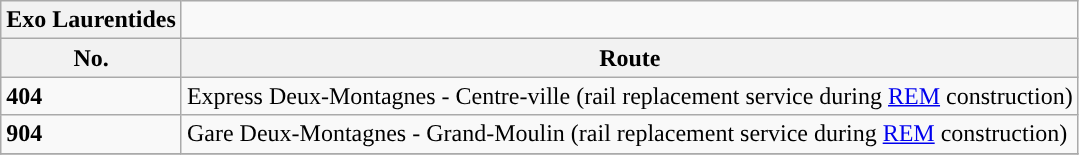<table class="wikitable">
<tr>
<th style="background: #">Exo Laurentides</th>
</tr>
<tr>
<th>No.</th>
<th>Route</th>
</tr>
<tr>
<td {{border> <strong>404</strong></td>
<td>Express Deux-Montagnes - Centre-ville (rail replacement service during <a href='#'>REM</a> construction)</td>
</tr>
<tr>
<td {{border> <strong>904</strong></td>
<td>Gare Deux-Montagnes - Grand-Moulin (rail replacement service during <a href='#'>REM</a> construction)</td>
</tr>
<tr>
</tr>
</table>
